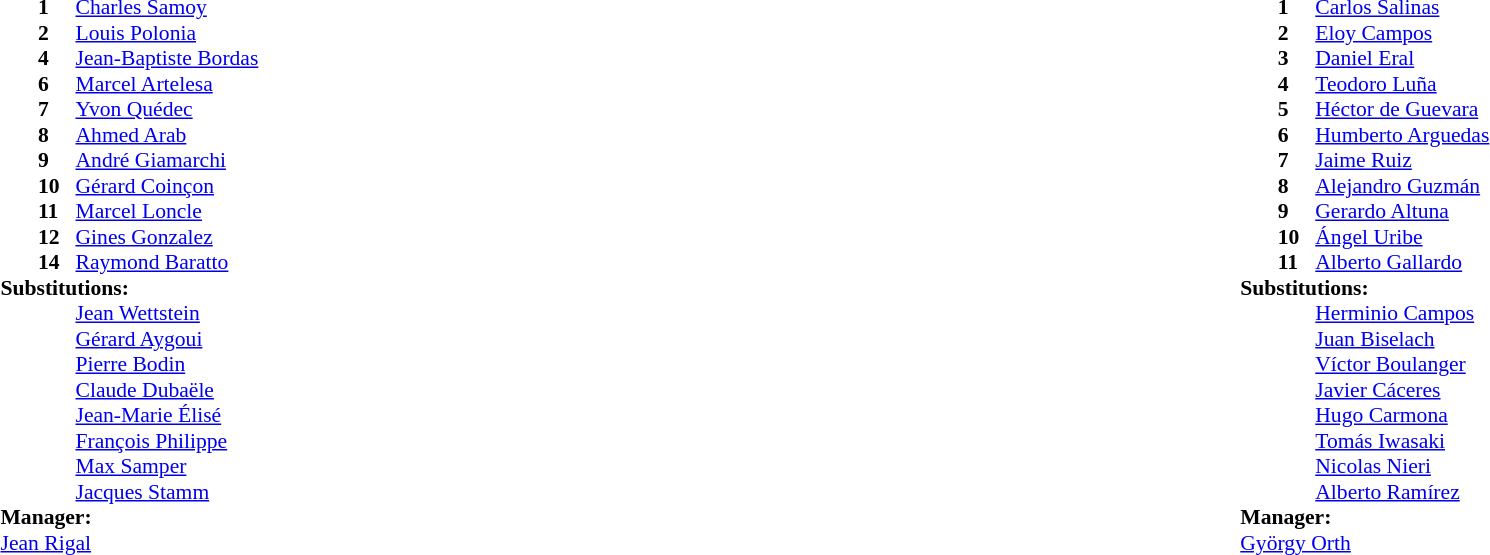<table width="100%">
<tr>
<td valign="top" width="40%"><br><table style="font-size:90%" cellspacing="0" cellpadding="0">
<tr>
<th width=25></th>
<th width=25></th>
</tr>
<tr>
<td></td>
<td><strong>1</strong></td>
<td><a href='#'>Charles Samoy</a></td>
</tr>
<tr>
<td></td>
<td><strong>2</strong></td>
<td><a href='#'>Louis Polonia</a></td>
</tr>
<tr>
<td></td>
<td><strong>4</strong></td>
<td><a href='#'>Jean-Baptiste Bordas</a></td>
</tr>
<tr>
<td></td>
<td><strong>6</strong></td>
<td><a href='#'>Marcel Artelesa</a></td>
</tr>
<tr>
<td></td>
<td><strong>7</strong></td>
<td><a href='#'>Yvon Quédec</a></td>
</tr>
<tr>
<td></td>
<td><strong>8</strong></td>
<td><a href='#'>Ahmed Arab</a></td>
<td></td>
</tr>
<tr>
<td></td>
<td><strong>9</strong></td>
<td><a href='#'>André Giamarchi</a></td>
</tr>
<tr>
<td></td>
<td><strong>10</strong></td>
<td><a href='#'>Gérard Coinçon</a></td>
</tr>
<tr>
<td></td>
<td><strong>11</strong></td>
<td><a href='#'>Marcel Loncle</a></td>
</tr>
<tr>
<td></td>
<td><strong>12</strong></td>
<td><a href='#'>Gines Gonzalez</a></td>
</tr>
<tr>
<td></td>
<td><strong>14</strong></td>
<td><a href='#'>Raymond Baratto</a></td>
</tr>
<tr>
<td colspan=3><strong>Substitutions:</strong></td>
</tr>
<tr>
<td></td>
<td></td>
<td><a href='#'>Jean Wettstein</a></td>
</tr>
<tr>
<td></td>
<td></td>
<td><a href='#'>Gérard Aygoui</a></td>
</tr>
<tr>
<td></td>
<td></td>
<td><a href='#'>Pierre Bodin</a></td>
</tr>
<tr>
<td></td>
<td></td>
<td><a href='#'>Claude Dubaële</a></td>
</tr>
<tr>
<td></td>
<td></td>
<td><a href='#'>Jean-Marie Élisé</a></td>
</tr>
<tr>
<td></td>
<td></td>
<td><a href='#'>François Philippe</a></td>
</tr>
<tr>
<td></td>
<td></td>
<td><a href='#'>Max Samper</a></td>
</tr>
<tr>
<td></td>
<td></td>
<td><a href='#'>Jacques Stamm</a></td>
</tr>
<tr>
<td colspan=3><strong>Manager:</strong></td>
</tr>
<tr>
<td colspan=3> <a href='#'>Jean Rigal</a></td>
</tr>
</table>
</td>
<td valign="top" width="50%"><br><table style="font-size:90%; margin:auto" cellspacing="0" cellpadding="0">
<tr>
<th width=25></th>
<th width=25></th>
</tr>
<tr>
<td></td>
<td><strong>1</strong></td>
<td><a href='#'>Carlos Salinas</a></td>
</tr>
<tr>
<td></td>
<td><strong>2</strong></td>
<td><a href='#'>Eloy Campos</a></td>
</tr>
<tr>
<td></td>
<td><strong>3</strong></td>
<td><a href='#'>Daniel Eral</a></td>
</tr>
<tr>
<td></td>
<td><strong>4</strong></td>
<td><a href='#'>Teodoro Luña</a></td>
</tr>
<tr>
<td></td>
<td><strong>5</strong></td>
<td><a href='#'>Héctor de Guevara</a></td>
</tr>
<tr>
<td></td>
<td><strong>6</strong></td>
<td><a href='#'>Humberto Arguedas</a></td>
</tr>
<tr>
<td></td>
<td><strong>7</strong></td>
<td><a href='#'>Jaime Ruiz</a></td>
</tr>
<tr>
<td></td>
<td><strong>8</strong></td>
<td><a href='#'>Alejandro Guzmán</a></td>
</tr>
<tr>
<td></td>
<td><strong>9</strong></td>
<td><a href='#'>Gerardo Altuna</a></td>
</tr>
<tr>
<td></td>
<td><strong>10</strong></td>
<td><a href='#'>Ángel Uribe</a></td>
</tr>
<tr>
<td></td>
<td><strong>11</strong></td>
<td><a href='#'>Alberto Gallardo</a></td>
</tr>
<tr>
<td colspan=3><strong>Substitutions:</strong></td>
</tr>
<tr>
<td></td>
<td></td>
<td><a href='#'>Herminio Campos</a></td>
</tr>
<tr>
<td></td>
<td></td>
<td><a href='#'>Juan Biselach</a></td>
</tr>
<tr>
<td></td>
<td></td>
<td><a href='#'>Víctor Boulanger</a></td>
</tr>
<tr>
<td></td>
<td></td>
<td><a href='#'>Javier Cáceres</a></td>
</tr>
<tr>
<td></td>
<td></td>
<td><a href='#'>Hugo Carmona</a></td>
</tr>
<tr>
<td></td>
<td></td>
<td><a href='#'>Tomás Iwasaki</a></td>
</tr>
<tr>
<td></td>
<td></td>
<td><a href='#'>Nicolas Nieri</a></td>
</tr>
<tr>
<td></td>
<td></td>
<td><a href='#'>Alberto Ramírez</a></td>
</tr>
<tr>
<td colspan=3><strong>Manager:</strong></td>
</tr>
<tr>
<td colspan=3> <a href='#'>György Orth</a></td>
</tr>
</table>
</td>
</tr>
</table>
